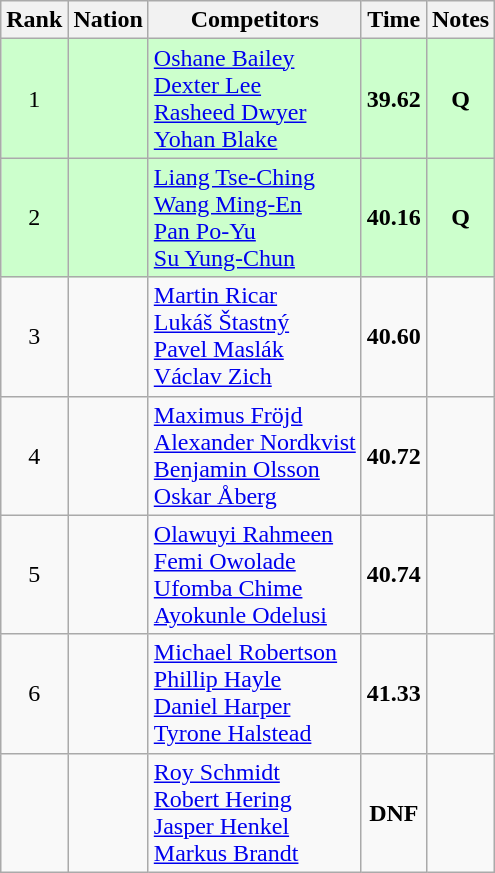<table class="wikitable sortable" style="text-align:center">
<tr>
<th>Rank</th>
<th>Nation</th>
<th>Competitors</th>
<th>Time</th>
<th>Notes</th>
</tr>
<tr bgcolor=ccffcc>
<td>1</td>
<td align=left></td>
<td align=left><a href='#'>Oshane Bailey</a><br><a href='#'>Dexter Lee</a><br><a href='#'>Rasheed Dwyer</a><br><a href='#'>Yohan Blake</a></td>
<td><strong>39.62</strong></td>
<td><strong>Q</strong></td>
</tr>
<tr bgcolor=ccffcc>
<td>2</td>
<td align=left></td>
<td align=left><a href='#'>Liang Tse-Ching</a><br><a href='#'>Wang Ming-En</a><br><a href='#'>Pan Po-Yu</a><br><a href='#'>Su Yung-Chun</a></td>
<td><strong>40.16</strong></td>
<td><strong>Q</strong></td>
</tr>
<tr>
<td>3</td>
<td align=left></td>
<td align=left><a href='#'>Martin Ricar</a><br><a href='#'>Lukáš Štastný</a><br><a href='#'>Pavel Maslák</a><br><a href='#'>Václav Zich</a></td>
<td><strong>40.60</strong></td>
<td></td>
</tr>
<tr>
<td>4</td>
<td align=left></td>
<td align=left><a href='#'>Maximus Fröjd</a><br><a href='#'>Alexander Nordkvist</a><br><a href='#'>Benjamin Olsson</a><br><a href='#'>Oskar Åberg</a></td>
<td><strong>40.72</strong></td>
<td></td>
</tr>
<tr>
<td>5</td>
<td align=left></td>
<td align=left><a href='#'>Olawuyi Rahmeen</a><br><a href='#'>Femi Owolade</a><br><a href='#'>Ufomba Chime</a><br><a href='#'>Ayokunle Odelusi</a></td>
<td><strong>40.74</strong></td>
<td></td>
</tr>
<tr>
<td>6</td>
<td align=left></td>
<td align=left><a href='#'>Michael Robertson</a><br><a href='#'>Phillip Hayle</a><br><a href='#'>Daniel Harper</a><br><a href='#'>Tyrone Halstead</a></td>
<td><strong>41.33</strong></td>
<td></td>
</tr>
<tr>
<td></td>
<td align=left></td>
<td align=left><a href='#'>Roy Schmidt</a><br><a href='#'>Robert Hering</a><br><a href='#'>Jasper Henkel</a><br><a href='#'>Markus Brandt</a></td>
<td><strong>DNF</strong></td>
<td></td>
</tr>
</table>
